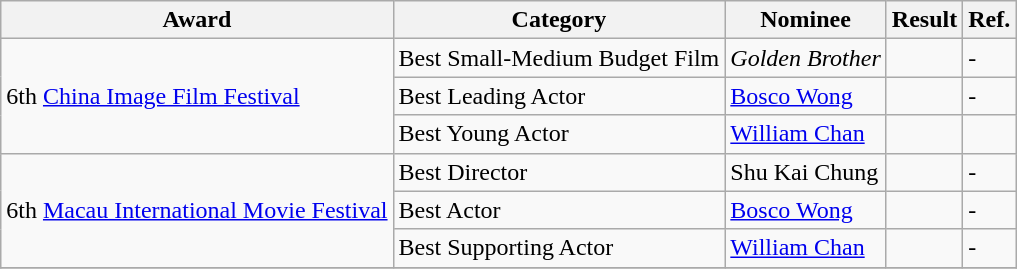<table class=wikitable>
<tr>
<th>Award</th>
<th>Category</th>
<th>Nominee</th>
<th>Result</th>
<th>Ref.</th>
</tr>
<tr>
<td rowspan=3>6th <a href='#'>China Image Film Festival</a></td>
<td>Best Small-Medium Budget Film</td>
<td><em>Golden Brother</em></td>
<td></td>
<td>-</td>
</tr>
<tr>
<td>Best Leading Actor</td>
<td><a href='#'>Bosco Wong</a></td>
<td></td>
<td>-</td>
</tr>
<tr>
<td>Best Young Actor</td>
<td><a href='#'>William Chan</a></td>
<td></td>
<td></td>
</tr>
<tr>
<td rowspan=3>6th <a href='#'>Macau International Movie Festival</a></td>
<td>Best Director</td>
<td>Shu Kai Chung</td>
<td></td>
<td>-</td>
</tr>
<tr>
<td>Best Actor</td>
<td><a href='#'>Bosco Wong</a></td>
<td></td>
<td>-</td>
</tr>
<tr>
<td>Best Supporting Actor</td>
<td><a href='#'>William Chan</a></td>
<td></td>
<td>-</td>
</tr>
<tr>
</tr>
</table>
